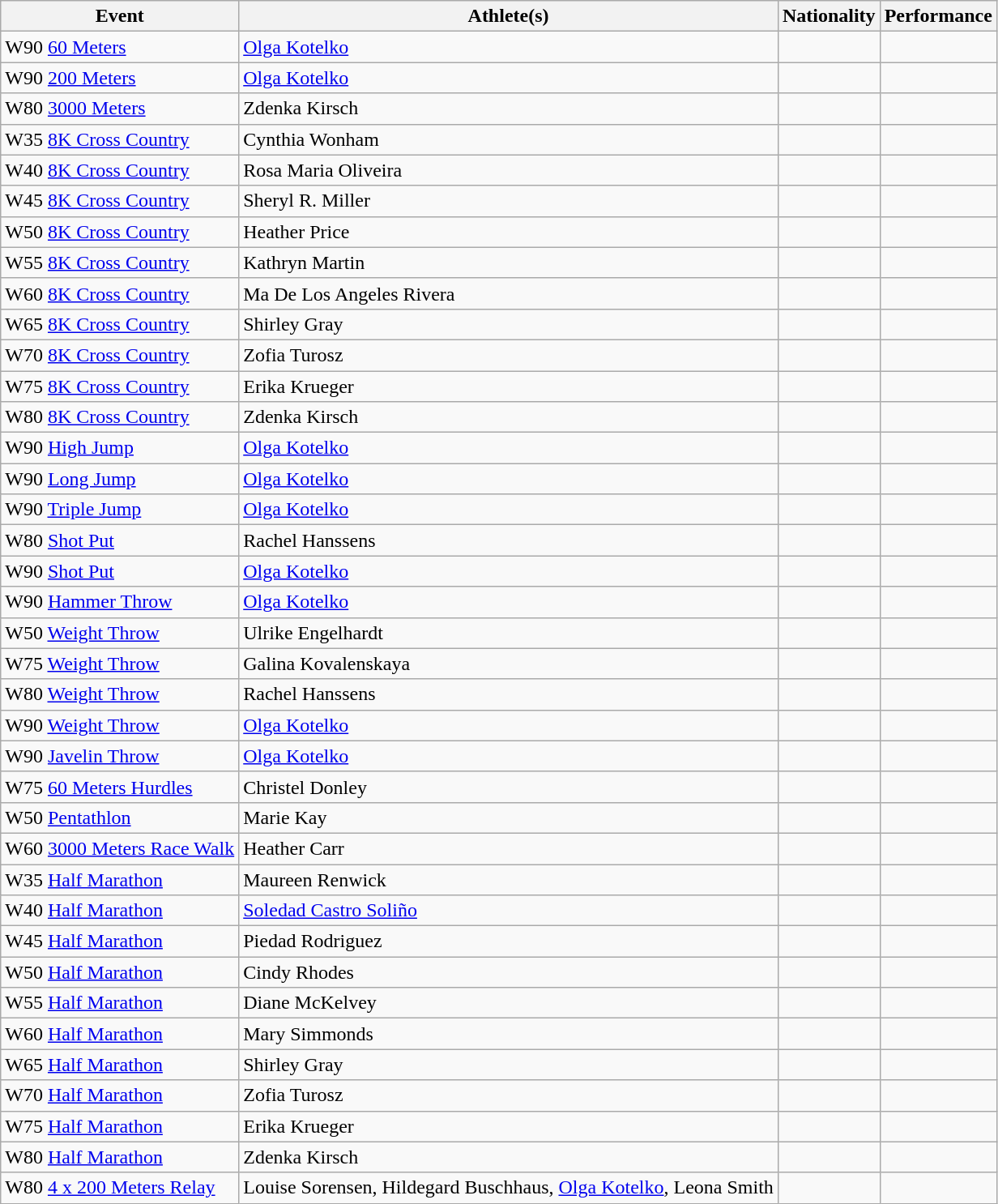<table class="wikitable">
<tr>
<th>Event</th>
<th>Athlete(s)</th>
<th>Nationality</th>
<th>Performance</th>
</tr>
<tr>
<td>W90 <a href='#'>60 Meters</a></td>
<td><a href='#'>Olga Kotelko</a></td>
<td></td>
<td></td>
</tr>
<tr>
<td>W90 <a href='#'>200 Meters</a></td>
<td><a href='#'>Olga Kotelko</a></td>
<td></td>
<td></td>
</tr>
<tr>
<td>W80 <a href='#'>3000 Meters</a></td>
<td>Zdenka Kirsch</td>
<td></td>
<td></td>
</tr>
<tr>
<td>W35 <a href='#'>8K Cross Country</a></td>
<td>Cynthia Wonham</td>
<td></td>
<td></td>
</tr>
<tr>
<td>W40 <a href='#'>8K Cross Country</a></td>
<td>Rosa Maria Oliveira</td>
<td></td>
<td></td>
</tr>
<tr>
<td>W45 <a href='#'>8K Cross Country</a></td>
<td>Sheryl R. Miller</td>
<td></td>
<td></td>
</tr>
<tr>
<td>W50 <a href='#'>8K Cross Country</a></td>
<td>Heather Price</td>
<td></td>
<td></td>
</tr>
<tr>
<td>W55 <a href='#'>8K Cross Country</a></td>
<td>Kathryn Martin</td>
<td></td>
<td></td>
</tr>
<tr>
<td>W60 <a href='#'>8K Cross Country</a></td>
<td>Ma De Los Angeles Rivera</td>
<td></td>
<td></td>
</tr>
<tr>
<td>W65 <a href='#'>8K Cross Country</a></td>
<td>Shirley Gray</td>
<td></td>
<td></td>
</tr>
<tr>
<td>W70 <a href='#'>8K Cross Country</a></td>
<td>Zofia Turosz</td>
<td></td>
<td></td>
</tr>
<tr>
<td>W75 <a href='#'>8K Cross Country</a></td>
<td>Erika Krueger</td>
<td></td>
<td></td>
</tr>
<tr>
<td>W80 <a href='#'>8K Cross Country</a></td>
<td>Zdenka Kirsch</td>
<td></td>
<td></td>
</tr>
<tr>
<td>W90 <a href='#'>High Jump</a></td>
<td><a href='#'>Olga Kotelko</a></td>
<td></td>
<td></td>
</tr>
<tr>
<td>W90 <a href='#'>Long Jump</a></td>
<td><a href='#'>Olga Kotelko</a></td>
<td></td>
<td></td>
</tr>
<tr>
<td>W90 <a href='#'>Triple Jump</a></td>
<td><a href='#'>Olga Kotelko</a></td>
<td></td>
<td></td>
</tr>
<tr>
<td>W80 <a href='#'>Shot Put</a></td>
<td>Rachel Hanssens</td>
<td></td>
<td></td>
</tr>
<tr>
<td>W90 <a href='#'>Shot Put</a></td>
<td><a href='#'>Olga Kotelko</a></td>
<td></td>
<td></td>
</tr>
<tr>
<td>W90 <a href='#'>Hammer Throw</a></td>
<td><a href='#'>Olga Kotelko</a></td>
<td></td>
<td></td>
</tr>
<tr>
<td>W50 <a href='#'>Weight Throw</a></td>
<td>Ulrike Engelhardt</td>
<td></td>
<td></td>
</tr>
<tr>
<td>W75 <a href='#'>Weight Throw</a></td>
<td>Galina Kovalenskaya</td>
<td></td>
<td></td>
</tr>
<tr>
<td>W80 <a href='#'>Weight Throw</a></td>
<td>Rachel Hanssens</td>
<td></td>
<td></td>
</tr>
<tr>
<td>W90 <a href='#'>Weight Throw</a></td>
<td><a href='#'>Olga Kotelko</a></td>
<td></td>
<td></td>
</tr>
<tr>
<td>W90 <a href='#'>Javelin Throw</a></td>
<td><a href='#'>Olga Kotelko</a></td>
<td></td>
<td></td>
</tr>
<tr>
<td>W75 <a href='#'>60 Meters Hurdles</a></td>
<td>Christel Donley</td>
<td></td>
<td></td>
</tr>
<tr>
<td>W50 <a href='#'>Pentathlon</a></td>
<td>Marie Kay</td>
<td></td>
<td></td>
</tr>
<tr>
<td>W60 <a href='#'>3000 Meters Race Walk</a></td>
<td>Heather Carr</td>
<td></td>
<td></td>
</tr>
<tr>
<td>W35 <a href='#'>Half Marathon</a></td>
<td>Maureen Renwick</td>
<td></td>
<td></td>
</tr>
<tr>
<td>W40 <a href='#'>Half Marathon</a></td>
<td><a href='#'>Soledad Castro Soliño</a></td>
<td></td>
<td></td>
</tr>
<tr>
<td>W45 <a href='#'>Half Marathon</a></td>
<td>Piedad Rodriguez</td>
<td></td>
<td></td>
</tr>
<tr>
<td>W50 <a href='#'>Half Marathon</a></td>
<td>Cindy Rhodes</td>
<td></td>
<td></td>
</tr>
<tr>
<td>W55 <a href='#'>Half Marathon</a></td>
<td>Diane McKelvey</td>
<td></td>
<td></td>
</tr>
<tr>
<td>W60 <a href='#'>Half Marathon</a></td>
<td>Mary Simmonds</td>
<td></td>
<td></td>
</tr>
<tr>
<td>W65 <a href='#'>Half Marathon</a></td>
<td>Shirley Gray</td>
<td></td>
<td></td>
</tr>
<tr>
<td>W70 <a href='#'>Half Marathon</a></td>
<td>Zofia Turosz</td>
<td></td>
<td></td>
</tr>
<tr>
<td>W75 <a href='#'>Half Marathon</a></td>
<td>Erika Krueger</td>
<td></td>
<td></td>
</tr>
<tr>
<td>W80 <a href='#'>Half Marathon</a></td>
<td>Zdenka Kirsch</td>
<td></td>
<td></td>
</tr>
<tr>
<td>W80 <a href='#'>4 x 200 Meters Relay</a></td>
<td>Louise Sorensen, Hildegard Buschhaus, <a href='#'>Olga Kotelko</a>, Leona Smith</td>
<td></td>
<td></td>
</tr>
</table>
